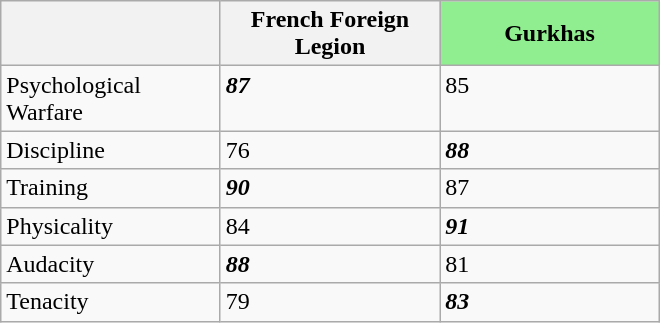<table class="wikitable" style="text-align:left; width:440px; height:200px">
<tr>
<th style="width:120px;"></th>
<th style="width:120px;">French Foreign Legion</th>
<th style="width:120px; background:lightgreen;">Gurkhas</th>
</tr>
<tr valign="top">
<td>Psychological Warfare</td>
<td><strong><em>87</em></strong></td>
<td>85</td>
</tr>
<tr valign="top">
<td>Discipline</td>
<td>76</td>
<td><strong><em>88</em></strong></td>
</tr>
<tr valign="top">
<td>Training</td>
<td><strong><em>90</em></strong></td>
<td>87</td>
</tr>
<tr valign="top">
<td>Physicality</td>
<td>84</td>
<td><strong><em>91</em></strong></td>
</tr>
<tr valign="top">
<td>Audacity</td>
<td><strong><em>88</em></strong></td>
<td>81</td>
</tr>
<tr valign="top">
<td>Tenacity</td>
<td>79</td>
<td><strong><em>83</em></strong></td>
</tr>
</table>
